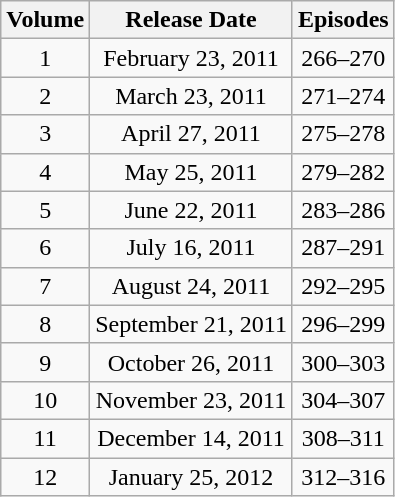<table class="wikitable" style="text-align:center;">
<tr>
<th>Volume</th>
<th>Release Date</th>
<th>Episodes</th>
</tr>
<tr>
<td>1</td>
<td>February 23, 2011</td>
<td>266–270</td>
</tr>
<tr>
<td>2</td>
<td>March 23, 2011</td>
<td>271–274</td>
</tr>
<tr>
<td>3</td>
<td>April 27, 2011</td>
<td>275–278</td>
</tr>
<tr>
<td>4</td>
<td>May 25, 2011</td>
<td>279–282</td>
</tr>
<tr>
<td>5</td>
<td>June 22, 2011</td>
<td>283–286</td>
</tr>
<tr>
<td>6</td>
<td>July 16, 2011</td>
<td>287–291</td>
</tr>
<tr>
<td>7</td>
<td>August 24, 2011</td>
<td>292–295</td>
</tr>
<tr>
<td>8</td>
<td>September 21, 2011</td>
<td>296–299</td>
</tr>
<tr>
<td>9</td>
<td>October 26, 2011</td>
<td>300–303</td>
</tr>
<tr>
<td>10</td>
<td>November 23, 2011</td>
<td>304–307</td>
</tr>
<tr>
<td>11</td>
<td>December 14, 2011</td>
<td>308–311</td>
</tr>
<tr>
<td>12</td>
<td>January 25, 2012</td>
<td>312–316</td>
</tr>
</table>
